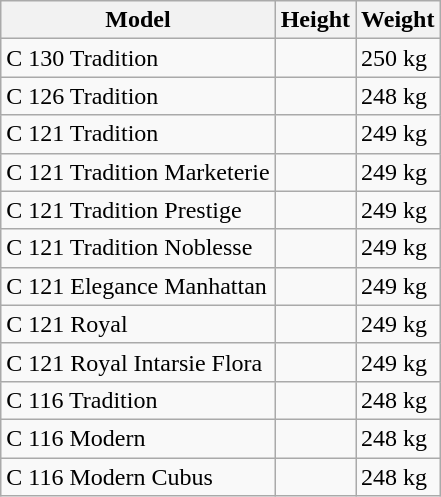<table class="wikitable">
<tr>
<th>Model</th>
<th>Height</th>
<th>Weight</th>
</tr>
<tr>
<td>C 130 Tradition</td>
<td></td>
<td>250 kg</td>
</tr>
<tr>
<td>C 126 Tradition</td>
<td></td>
<td>248 kg</td>
</tr>
<tr>
<td>C 121 Tradition</td>
<td></td>
<td>249 kg</td>
</tr>
<tr>
<td>C 121 Tradition Marketerie</td>
<td></td>
<td>249 kg</td>
</tr>
<tr>
<td>C 121 Tradition Prestige</td>
<td></td>
<td>249 kg</td>
</tr>
<tr>
<td>C 121 Tradition Noblesse</td>
<td></td>
<td>249 kg</td>
</tr>
<tr>
<td>C 121 Elegance Manhattan</td>
<td></td>
<td>249 kg</td>
</tr>
<tr>
<td>C 121 Royal</td>
<td></td>
<td>249 kg</td>
</tr>
<tr>
<td>C 121 Royal Intarsie Flora</td>
<td></td>
<td>249 kg</td>
</tr>
<tr>
<td>C 116 Tradition</td>
<td></td>
<td>248 kg</td>
</tr>
<tr>
<td>C 116 Modern</td>
<td></td>
<td>248 kg</td>
</tr>
<tr>
<td>C 116 Modern Cubus</td>
<td></td>
<td>248 kg</td>
</tr>
</table>
